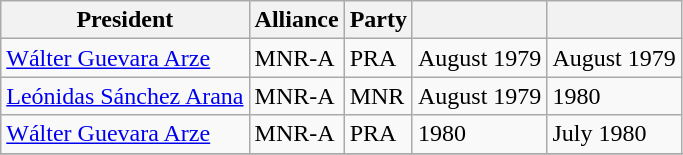<table class="wikitable">
<tr>
<th>President</th>
<th>Alliance</th>
<th>Party</th>
<th></th>
<th></th>
</tr>
<tr>
<td><a href='#'>Wálter Guevara Arze</a></td>
<td>MNR-A</td>
<td>PRA</td>
<td>August 1979</td>
<td>August 1979</td>
</tr>
<tr>
<td><a href='#'>Leónidas Sánchez Arana</a></td>
<td>MNR-A</td>
<td>MNR</td>
<td>August 1979</td>
<td>1980</td>
</tr>
<tr>
<td><a href='#'>Wálter Guevara Arze</a></td>
<td>MNR-A</td>
<td>PRA</td>
<td>1980</td>
<td>July 1980</td>
</tr>
<tr>
</tr>
</table>
